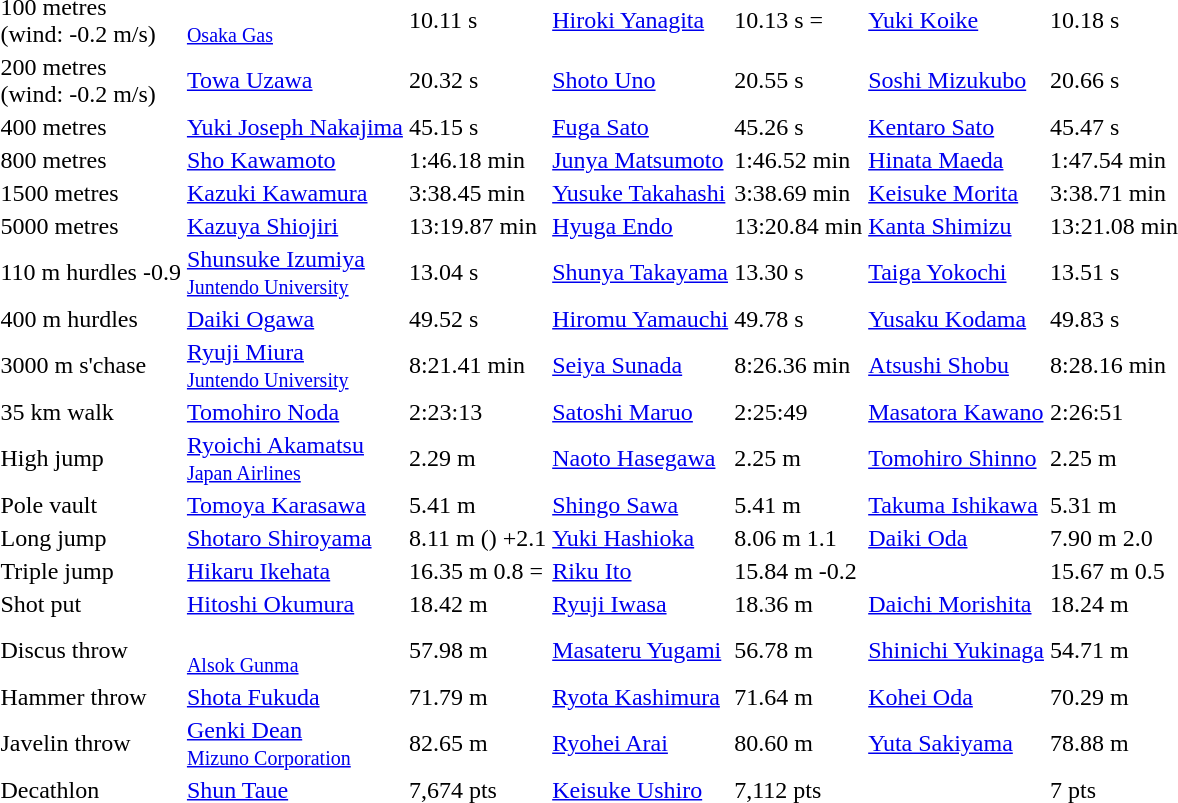<table>
<tr>
<td>100 metres<br>(wind: -0.2 m/s)</td>
<td><br><small><a href='#'>Osaka Gas</a></small></td>
<td>10.11 s</td>
<td><a href='#'>Hiroki Yanagita</a><br><small><a href='#'></a></small></td>
<td>10.13 s =</td>
<td><a href='#'>Yuki Koike</a><br><small><a href='#'></a></small></td>
<td>10.18 s</td>
</tr>
<tr>
<td>200 metres<br>(wind: -0.2 m/s)</td>
<td><a href='#'>Towa Uzawa</a><br><small><a href='#'></a></small></td>
<td>20.32 s </td>
<td><a href='#'>Shoto Uno</a><br><small><a href='#'></a></small></td>
<td>20.55 s</td>
<td><a href='#'>Soshi Mizukubo</a><br><small><a href='#'></a></small></td>
<td>20.66 s</td>
</tr>
<tr>
<td>400 metres</td>
<td><a href='#'>Yuki Joseph Nakajima</a><br><small><a href='#'></a></small></td>
<td>45.15 s </td>
<td><a href='#'>Fuga Sato</a><br><small><a href='#'></a></small></td>
<td>45.26 s </td>
<td><a href='#'>Kentaro Sato</a><br><small><a href='#'></a></small></td>
<td>45.47 s</td>
</tr>
<tr>
<td>800 metres</td>
<td><a href='#'>Sho Kawamoto</a><br><small><a href='#'></a></small></td>
<td>1:46.18 min </td>
<td><a href='#'>Junya Matsumoto</a><br><small><a href='#'></a></small></td>
<td>1:46.52 min</td>
<td><a href='#'>Hinata Maeda</a><br><small><a href='#'></a></small></td>
<td>1:47.54 min</td>
</tr>
<tr>
<td>1500 metres</td>
<td><a href='#'>Kazuki Kawamura</a> <br><small><a href='#'></a></small></td>
<td>3:38.45 min </td>
<td><a href='#'>Yusuke Takahashi</a><br><small><a href='#'></a></small></td>
<td>3:38.69 min</td>
<td><a href='#'>Keisuke Morita</a><br><small><a href='#'></a></small></td>
<td>3:38.71 min</td>
</tr>
<tr>
<td>5000 metres</td>
<td><a href='#'>Kazuya Shiojiri</a><br><small><a href='#'></a></small></td>
<td>13:19.87 min </td>
<td><a href='#'>Hyuga Endo</a><br><small><a href='#'></a></small></td>
<td>13:20.84 min</td>
<td><a href='#'>Kanta Shimizu</a><br><small><a href='#'></a></small></td>
<td>13:21.08 min</td>
</tr>
<tr>
<td>110 m hurdles -0.9</td>
<td><a href='#'>Shunsuke Izumiya</a><br><small><a href='#'>Juntendo University</a></small></td>
<td>13.04 s </td>
<td><a href='#'>Shunya Takayama</a><br><small><a href='#'></a></small></td>
<td>13.30 s</td>
<td><a href='#'>Taiga Yokochi</a><br><small><a href='#'></a></small></td>
<td>13.51 s</td>
</tr>
<tr>
<td>400 m hurdles</td>
<td><a href='#'>Daiki Ogawa</a><br><small><a href='#'></a></small></td>
<td>49.52 s </td>
<td><a href='#'>Hiromu Yamauchi</a><br><small><a href='#'></a></small></td>
<td>49.78 s </td>
<td><a href='#'>Yusaku Kodama</a><br><small><a href='#'></a></small></td>
<td>49.83 s</td>
</tr>
<tr>
<td>3000 m s'chase</td>
<td><a href='#'>Ryuji Miura</a><br><small><a href='#'>Juntendo University</a></small></td>
<td>8:21.41 min</td>
<td><a href='#'>Seiya Sunada</a><br><small><a href='#'></a></small></td>
<td>8:26.36 min</td>
<td><a href='#'>Atsushi Shobu</a><br><small><a href='#'></a></small></td>
<td>8:28.16 min</td>
</tr>
<tr>
<td>35 km walk</td>
<td><a href='#'>Tomohiro Noda</a><br><small><a href='#'></a></small></td>
<td>2:23:13 </td>
<td><a href='#'>Satoshi Maruo</a><br><small><a href='#'></a></small></td>
<td>2:25:49</td>
<td><a href='#'>Masatora Kawano</a><br><small><a href='#'></a></small></td>
<td>2:26:51</td>
</tr>
<tr>
<td>High jump</td>
<td><a href='#'>Ryoichi Akamatsu</a><br><small><a href='#'>Japan Airlines</a></small></td>
<td>2.29 m </td>
<td><a href='#'>Naoto Hasegawa</a><br><small><a href='#'></a></small></td>
<td>2.25 m</td>
<td><a href='#'>Tomohiro Shinno</a><br><small><a href='#'></a></small></td>
<td>2.25 m</td>
</tr>
<tr>
<td>Pole vault</td>
<td><a href='#'>Tomoya Karasawa</a><br><small><a href='#'></a></small></td>
<td>5.41 m</td>
<td><a href='#'>Shingo Sawa</a><br><small><a href='#'></a></small></td>
<td>5.41 m</td>
<td><a href='#'>Takuma Ishikawa</a><br><small><a href='#'></a></small></td>
<td>5.31 m</td>
</tr>
<tr>
<td>Long jump</td>
<td><a href='#'>Shotaro Shiroyama</a><br><small><a href='#'></a></small></td>
<td>8.11 m () +2.1</td>
<td><a href='#'>Yuki Hashioka</a><br><small><a href='#'></a></small></td>
<td>8.06 m 1.1 </td>
<td><a href='#'>Daiki Oda</a><br><small><a href='#'></a></small></td>
<td>7.90 m 2.0</td>
</tr>
<tr>
<td>Triple jump</td>
<td><a href='#'>Hikaru Ikehata</a><br><small><a href='#'></a></small></td>
<td>16.35 m 0.8 =</td>
<td><a href='#'>Riku Ito</a><br><small><a href='#'></a></small></td>
<td>15.84 m -0.2</td>
<td><a href='#'></a><br><small><a href='#'></a></small></td>
<td>15.67 m 0.5</td>
</tr>
<tr>
<td>Shot put</td>
<td><a href='#'>Hitoshi Okumura</a><br><small><a href='#'></a></small></td>
<td>18.42 m </td>
<td><a href='#'>Ryuji Iwasa</a><br><small><a href='#'></a></small></td>
<td>18.36 m</td>
<td><a href='#'>Daichi Morishita</a><br><small><a href='#'></a></small></td>
<td>18.24 m</td>
</tr>
<tr>
<td>Discus throw</td>
<td><br><small><a href='#'>Alsok Gunma</a></small></td>
<td>57.98 m</td>
<td><a href='#'>Masateru Yugami</a><br><small><a href='#'></a></small></td>
<td>56.78 m</td>
<td><a href='#'>Shinichi Yukinaga</a><br><small><a href='#'></a></small></td>
<td>54.71 m</td>
</tr>
<tr>
<td>Hammer throw</td>
<td><a href='#'>Shota Fukuda</a><br><small><a href='#'></a></small></td>
<td>71.79 m </td>
<td><a href='#'>Ryota Kashimura</a><br><small><a href='#'></a></small></td>
<td>71.64 m</td>
<td><a href='#'>Kohei Oda</a><br><small><a href='#'></a></small></td>
<td>70.29 m</td>
</tr>
<tr>
<td>Javelin throw</td>
<td><a href='#'>Genki Dean</a><br><small><a href='#'>Mizuno Corporation</a></small></td>
<td>82.65 m </td>
<td><a href='#'>Ryohei Arai</a><br><small><a href='#'></a></small></td>
<td>80.60 m</td>
<td><a href='#'>Yuta Sakiyama</a><br><small><a href='#'></a></small></td>
<td>78.88 m</td>
</tr>
<tr>
<td>Decathlon</td>
<td><a href='#'>Shun Taue</a><br><small><a href='#'></a></small></td>
<td>7,674 pts </td>
<td><a href='#'>Keisuke Ushiro</a><br><small><a href='#'></a></small></td>
<td>7,112 pts </td>
<td><a href='#'></a><br><small><a href='#'></a></small></td>
<td>7 pts</td>
</tr>
</table>
